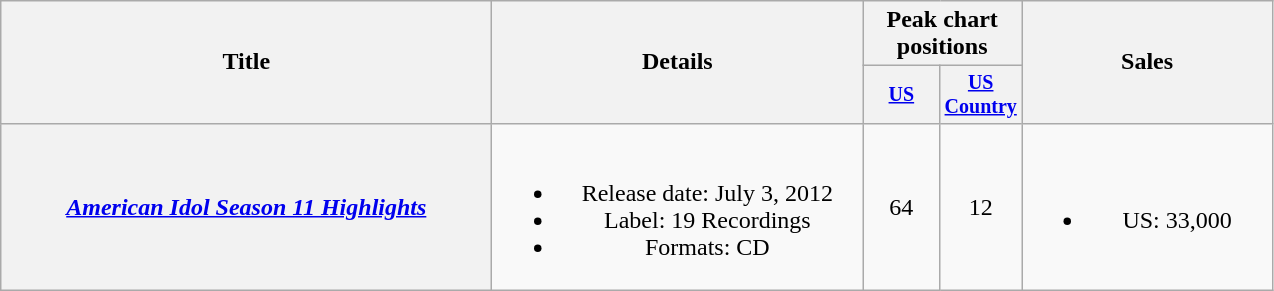<table class="wikitable plainrowheaders" style="text-align:center;">
<tr>
<th rowspan="2" style="width:20em;">Title</th>
<th rowspan="2" style="width:15em;">Details</th>
<th colspan="2">Peak chart<br>positions</th>
<th rowspan="2" style="width:10em;">Sales</th>
</tr>
<tr style="font-size:smaller;">
<th width="45"><a href='#'>US</a></th>
<th width="45"><a href='#'>US <br>Country</a></th>
</tr>
<tr>
<th scope="row"><em><a href='#'>American Idol Season 11 Highlights</a></em></th>
<td><br><ul><li>Release date: July 3, 2012</li><li>Label: 19 Recordings</li><li>Formats: CD</li></ul></td>
<td>64</td>
<td>12</td>
<td><br><ul><li>US: 33,000</li></ul></td>
</tr>
</table>
